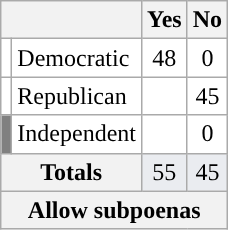<table class="wikitable" style="text-align:center;background:white;">
<tr>
<th colspan="2" scope="col"></th>
<th scope="col">Yes</th>
<th scope="col">No</th>
</tr>
<tr>
<td style="background-color:"></td>
<td style="text-align:left;">Democratic</td>
<td>48</td>
<td>0</td>
</tr>
<tr>
<td style="background-color:"></td>
<td style="text-align:left;">Republican</td>
<td></td>
<td>45</td>
</tr>
<tr>
<td style="background:gray;"></td>
<td style="text-align:left;">Independent</td>
<td></td>
<td>0</td>
</tr>
<tr style="background:#EAECF0;">
<th colspan="2" scope="row">Totals</th>
<td>55</td>
<td>45</td>
</tr>
<tr>
<th colspan="4">Allow subpoenas</th>
</tr>
</table>
